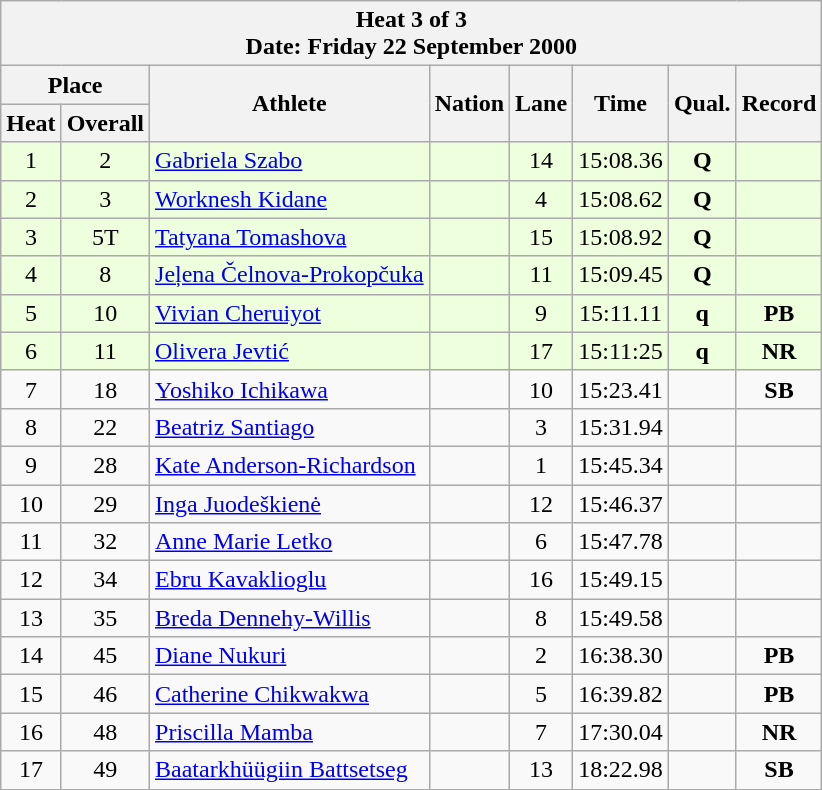<table class="wikitable sortable">
<tr>
<th colspan=9>Heat 3 of 3 <br> Date: Friday 22 September 2000 <br></th>
</tr>
<tr>
<th colspan=2>Place</th>
<th rowspan=2>Athlete</th>
<th rowspan=2>Nation</th>
<th rowspan=2>Lane</th>
<th rowspan=2>Time</th>
<th rowspan=2>Qual.</th>
<th rowspan=2>Record</th>
</tr>
<tr>
<th>Heat</th>
<th>Overall</th>
</tr>
<tr bgcolor = "eeffdd">
<td align="center">1</td>
<td align="center">2</td>
<td align="left"><a href='#'>Gabriela Szabo</a></td>
<td align="left"></td>
<td align="center">14</td>
<td align="center">15:08.36</td>
<td align="center"><strong>Q</strong></td>
<td align="center"></td>
</tr>
<tr bgcolor = "eeffdd">
<td align="center">2</td>
<td align="center">3</td>
<td align="left"><a href='#'>Worknesh Kidane</a></td>
<td align="left"></td>
<td align="center">4</td>
<td align="center">15:08.62</td>
<td align="center"><strong>Q</strong></td>
<td align="center"></td>
</tr>
<tr bgcolor = "eeffdd">
<td align="center">3</td>
<td align="center">5T</td>
<td align="left"><a href='#'>Tatyana Tomashova</a></td>
<td align="left"></td>
<td align="center">15</td>
<td align="center">15:08.92</td>
<td align="center"><strong>Q </strong></td>
<td align="center"></td>
</tr>
<tr bgcolor = "eeffdd">
<td align="center">4</td>
<td align="center">8</td>
<td align="left"><a href='#'>Jeļena Čelnova-Prokopčuka</a></td>
<td align="left"></td>
<td align="center">11</td>
<td align="center">15:09.45</td>
<td align="center"><strong>Q</strong></td>
<td align="center"></td>
</tr>
<tr bgcolor = "eeffdd">
<td align="center">5</td>
<td align="center">10</td>
<td align="left"><a href='#'>Vivian Cheruiyot</a></td>
<td align="left"></td>
<td align="center">9</td>
<td align="center">15:11.11</td>
<td align="center"><strong>q</strong></td>
<td align="center"><strong>PB</strong></td>
</tr>
<tr bgcolor = "eeffdd">
<td align="center">6</td>
<td align="center">11</td>
<td align="left"><a href='#'>Olivera Jevtić</a></td>
<td align="left"></td>
<td align="center">17</td>
<td align="center">15:11:25</td>
<td align="center"><strong>q</strong></td>
<td align="center"><strong>NR</strong></td>
</tr>
<tr>
<td align="center">7</td>
<td align="center">18</td>
<td align="left"><a href='#'>Yoshiko Ichikawa</a></td>
<td align="left"></td>
<td align="center">10</td>
<td align="center">15:23.41</td>
<td align="center"></td>
<td align="center"><strong>SB</strong></td>
</tr>
<tr>
<td align="center">8</td>
<td align="center">22</td>
<td align="left"><a href='#'>Beatriz Santiago</a></td>
<td align="left"></td>
<td align="center">3</td>
<td align="center">15:31.94</td>
<td align="center"></td>
<td align="center"></td>
</tr>
<tr>
<td align="center">9</td>
<td align="center">28</td>
<td align="left"><a href='#'>Kate Anderson-Richardson</a></td>
<td align="left"></td>
<td align="center">1</td>
<td align="center">15:45.34</td>
<td align="center"></td>
<td align="center"></td>
</tr>
<tr>
<td align="center">10</td>
<td align="center">29</td>
<td align="left"><a href='#'>Inga Juodeškienė</a></td>
<td align="left"></td>
<td align="center">12</td>
<td align="center">15:46.37</td>
<td align="center"></td>
<td align="center"></td>
</tr>
<tr>
<td align="center">11</td>
<td align="center">32</td>
<td align="left"><a href='#'>Anne Marie Letko</a></td>
<td align="left"></td>
<td align="center">6</td>
<td align="center">15:47.78</td>
<td align="center"></td>
<td align="center"></td>
</tr>
<tr>
<td align="center">12</td>
<td align="center">34</td>
<td align="left"><a href='#'>Ebru Kavaklioglu</a></td>
<td align="left"></td>
<td align="center">16</td>
<td align="center">15:49.15</td>
<td align="center"></td>
<td align="center"></td>
</tr>
<tr>
<td align="center">13</td>
<td align="center">35</td>
<td align="left"><a href='#'>Breda Dennehy-Willis</a></td>
<td align="left"></td>
<td align="center">8</td>
<td align="center">15:49.58</td>
<td align="center"></td>
<td align="center"></td>
</tr>
<tr>
<td align="center">14</td>
<td align="center">45</td>
<td align="left"><a href='#'>Diane Nukuri</a></td>
<td align="left"></td>
<td align="center">2</td>
<td align="center">16:38.30</td>
<td align="center"></td>
<td align="center"><strong>PB</strong></td>
</tr>
<tr>
<td align="center">15</td>
<td align="center">46</td>
<td align="left"><a href='#'>Catherine Chikwakwa</a></td>
<td align="left"></td>
<td align="center">5</td>
<td align="center">16:39.82</td>
<td align="center"></td>
<td align="center"><strong>PB</strong></td>
</tr>
<tr>
<td align="center">16</td>
<td align="center">48</td>
<td align="left"><a href='#'>Priscilla Mamba</a></td>
<td align="left"></td>
<td align="center">7</td>
<td align="center">17:30.04</td>
<td align="center"></td>
<td align="center"><strong>NR</strong></td>
</tr>
<tr>
<td align="center">17</td>
<td align="center">49</td>
<td align="left"><a href='#'>Baatarkhüügiin Battsetseg</a></td>
<td align="left"></td>
<td align="center">13</td>
<td align="center">18:22.98</td>
<td align="center"></td>
<td align="center"><strong>SB</strong></td>
</tr>
</table>
